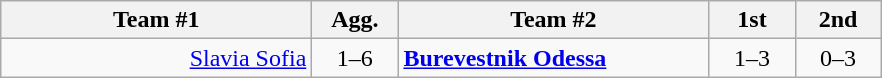<table class=wikitable style="text-align:center">
<tr>
<th width=200>Team #1</th>
<th width=50>Agg.</th>
<th width=200>Team #2</th>
<th width=50>1st</th>
<th width=50>2nd</th>
</tr>
<tr>
<td align=right><a href='#'>Slavia Sofia</a> </td>
<td>1–6</td>
<td align=left> <strong><a href='#'>Burevestnik Odessa</a></strong></td>
<td align=center>1–3</td>
<td align=center>0–3</td>
</tr>
</table>
